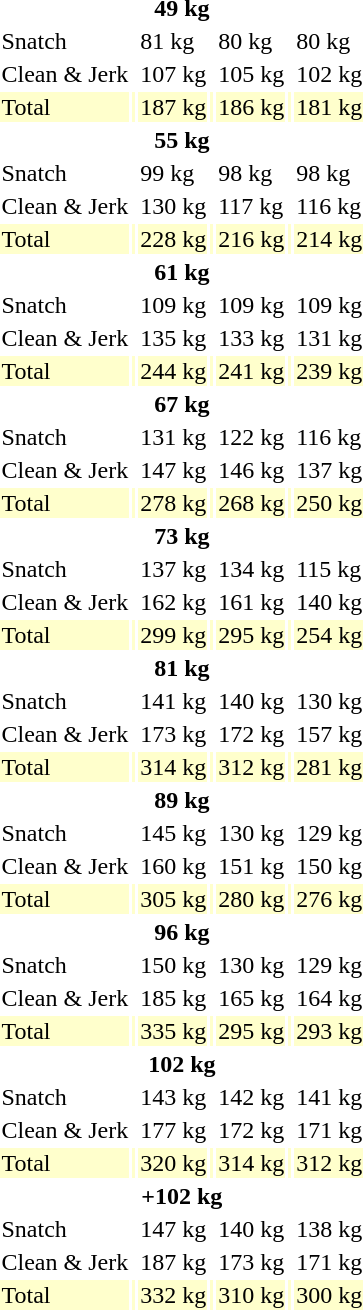<table>
<tr>
<th colspan=7>49 kg</th>
</tr>
<tr>
<td>Snatch</td>
<td></td>
<td>81 kg</td>
<td></td>
<td>80 kg</td>
<td></td>
<td>80 kg</td>
</tr>
<tr>
<td>Clean & Jerk</td>
<td></td>
<td>107 kg</td>
<td></td>
<td>105 kg</td>
<td></td>
<td>102 kg</td>
</tr>
<tr bgcolor=ffffcc>
<td>Total</td>
<td></td>
<td>187 kg</td>
<td></td>
<td>186 kg</td>
<td></td>
<td>181 kg</td>
</tr>
<tr>
<th colspan=7>55 kg</th>
</tr>
<tr>
<td>Snatch</td>
<td></td>
<td>99 kg</td>
<td></td>
<td>98 kg</td>
<td></td>
<td>98 kg</td>
</tr>
<tr>
<td>Clean & Jerk</td>
<td></td>
<td>130 kg</td>
<td></td>
<td>117 kg</td>
<td></td>
<td>116 kg</td>
</tr>
<tr bgcolor=ffffcc>
<td>Total</td>
<td></td>
<td>228 kg</td>
<td></td>
<td>216 kg</td>
<td></td>
<td>214 kg</td>
</tr>
<tr>
<th colspan=7>61 kg</th>
</tr>
<tr>
<td>Snatch</td>
<td></td>
<td>109 kg</td>
<td></td>
<td>109 kg</td>
<td></td>
<td>109 kg</td>
</tr>
<tr>
<td>Clean & Jerk</td>
<td></td>
<td>135 kg</td>
<td></td>
<td>133 kg</td>
<td></td>
<td>131 kg</td>
</tr>
<tr bgcolor=ffffcc>
<td>Total</td>
<td></td>
<td>244 kg</td>
<td></td>
<td>241 kg</td>
<td></td>
<td>239 kg</td>
</tr>
<tr>
<th colspan=7>67 kg</th>
</tr>
<tr>
<td>Snatch</td>
<td></td>
<td>131 kg</td>
<td></td>
<td>122 kg</td>
<td></td>
<td>116 kg</td>
</tr>
<tr>
<td>Clean & Jerk</td>
<td></td>
<td>147 kg</td>
<td></td>
<td>146 kg</td>
<td></td>
<td>137 kg</td>
</tr>
<tr bgcolor=ffffcc>
<td>Total</td>
<td></td>
<td>278 kg</td>
<td></td>
<td>268 kg</td>
<td></td>
<td>250 kg</td>
</tr>
<tr>
<th colspan=7>73 kg</th>
</tr>
<tr>
<td>Snatch</td>
<td></td>
<td>137 kg</td>
<td></td>
<td>134 kg</td>
<td></td>
<td>115 kg</td>
</tr>
<tr>
<td>Clean & Jerk</td>
<td></td>
<td>162 kg</td>
<td></td>
<td>161 kg</td>
<td></td>
<td>140 kg</td>
</tr>
<tr bgcolor=ffffcc>
<td>Total</td>
<td></td>
<td>299 kg</td>
<td></td>
<td>295 kg</td>
<td></td>
<td>254 kg</td>
</tr>
<tr>
<th colspan=7>81 kg</th>
</tr>
<tr>
<td>Snatch</td>
<td></td>
<td>141 kg</td>
<td></td>
<td>140 kg</td>
<td></td>
<td>130 kg</td>
</tr>
<tr>
<td>Clean & Jerk</td>
<td></td>
<td>173 kg</td>
<td></td>
<td>172 kg</td>
<td></td>
<td>157 kg</td>
</tr>
<tr bgcolor=ffffcc>
<td>Total</td>
<td></td>
<td>314 kg</td>
<td></td>
<td>312 kg</td>
<td></td>
<td>281 kg</td>
</tr>
<tr>
<th colspan=7>89 kg</th>
</tr>
<tr>
<td>Snatch</td>
<td></td>
<td>145 kg</td>
<td></td>
<td>130 kg</td>
<td></td>
<td>129 kg</td>
</tr>
<tr>
<td>Clean & Jerk</td>
<td></td>
<td>160 kg</td>
<td></td>
<td>151 kg</td>
<td></td>
<td>150 kg</td>
</tr>
<tr bgcolor=ffffcc>
<td>Total</td>
<td></td>
<td>305 kg</td>
<td></td>
<td>280 kg</td>
<td></td>
<td>276 kg</td>
</tr>
<tr>
<th colspan=7>96 kg</th>
</tr>
<tr>
<td>Snatch</td>
<td></td>
<td>150 kg</td>
<td></td>
<td>130 kg</td>
<td></td>
<td>129 kg</td>
</tr>
<tr>
<td>Clean & Jerk</td>
<td></td>
<td>185 kg</td>
<td></td>
<td>165 kg</td>
<td></td>
<td>164 kg</td>
</tr>
<tr bgcolor=ffffcc>
<td>Total</td>
<td></td>
<td>335 kg</td>
<td></td>
<td>295 kg</td>
<td></td>
<td>293 kg</td>
</tr>
<tr>
<th colspan=7>102 kg</th>
</tr>
<tr>
<td>Snatch</td>
<td></td>
<td>143 kg</td>
<td></td>
<td>142 kg</td>
<td></td>
<td>141 kg</td>
</tr>
<tr>
<td>Clean & Jerk</td>
<td></td>
<td>177 kg</td>
<td></td>
<td>172 kg</td>
<td></td>
<td>171 kg</td>
</tr>
<tr bgcolor=ffffcc>
<td>Total</td>
<td></td>
<td>320 kg</td>
<td></td>
<td>314 kg</td>
<td></td>
<td>312 kg</td>
</tr>
<tr>
<th colspan=7>+102 kg</th>
</tr>
<tr>
<td>Snatch</td>
<td></td>
<td>147 kg</td>
<td></td>
<td>140 kg</td>
<td></td>
<td>138 kg</td>
</tr>
<tr>
<td>Clean & Jerk</td>
<td></td>
<td>187 kg</td>
<td></td>
<td>173 kg</td>
<td></td>
<td>171 kg</td>
</tr>
<tr bgcolor=ffffcc>
<td>Total</td>
<td></td>
<td>332 kg</td>
<td></td>
<td>310 kg</td>
<td></td>
<td>300 kg</td>
</tr>
</table>
